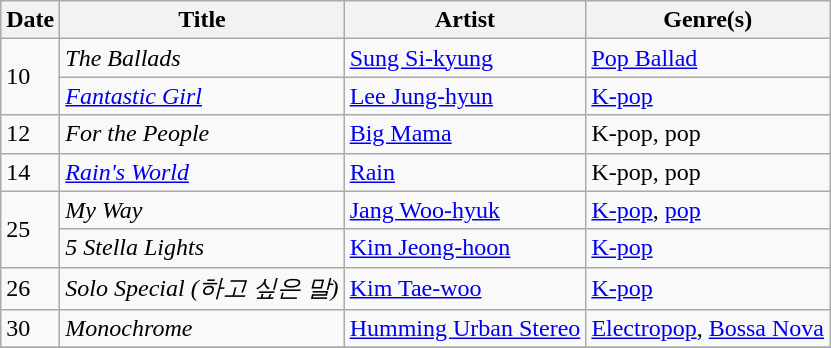<table class="wikitable" style="text-align: left;">
<tr>
<th>Date</th>
<th>Title</th>
<th>Artist</th>
<th>Genre(s)</th>
</tr>
<tr>
<td rowspan="2">10</td>
<td><em>The Ballads</em></td>
<td><a href='#'>Sung Si-kyung</a></td>
<td><a href='#'>Pop Ballad</a></td>
</tr>
<tr>
<td><em><a href='#'>Fantastic Girl</a></em></td>
<td><a href='#'>Lee Jung-hyun</a></td>
<td><a href='#'>K-pop</a></td>
</tr>
<tr>
<td rowspan="1">12</td>
<td><em>For the People</em></td>
<td><a href='#'>Big Mama</a></td>
<td>K-pop, pop</td>
</tr>
<tr>
<td rowspan="1">14</td>
<td><em><a href='#'>Rain's World</a></em></td>
<td><a href='#'>Rain</a></td>
<td>K-pop, pop</td>
</tr>
<tr>
<td rowspan="2">25</td>
<td><em>My Way</em></td>
<td><a href='#'>Jang Woo-hyuk</a></td>
<td><a href='#'>K-pop</a>, <a href='#'>pop</a></td>
</tr>
<tr>
<td><em>5 Stella Lights</em></td>
<td><a href='#'>Kim Jeong-hoon</a></td>
<td><a href='#'>K-pop</a></td>
</tr>
<tr>
<td>26</td>
<td><em>Solo Special (하고 싶은 말)</em></td>
<td><a href='#'>Kim Tae-woo</a></td>
<td><a href='#'>K-pop</a></td>
</tr>
<tr>
<td>30</td>
<td><em>Monochrome</em></td>
<td><a href='#'>Humming Urban Stereo</a></td>
<td><a href='#'>Electropop</a>, <a href='#'>Bossa Nova</a></td>
</tr>
<tr>
</tr>
</table>
